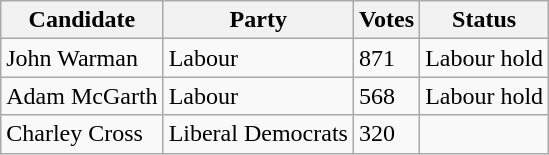<table class="wikitable sortable">
<tr>
<th>Candidate</th>
<th>Party</th>
<th>Votes</th>
<th>Status</th>
</tr>
<tr>
<td>John Warman</td>
<td>Labour</td>
<td>871</td>
<td>Labour hold</td>
</tr>
<tr>
<td>Adam McGarth</td>
<td>Labour</td>
<td>568</td>
<td>Labour hold</td>
</tr>
<tr>
<td>Charley Cross</td>
<td>Liberal Democrats</td>
<td>320</td>
<td></td>
</tr>
</table>
